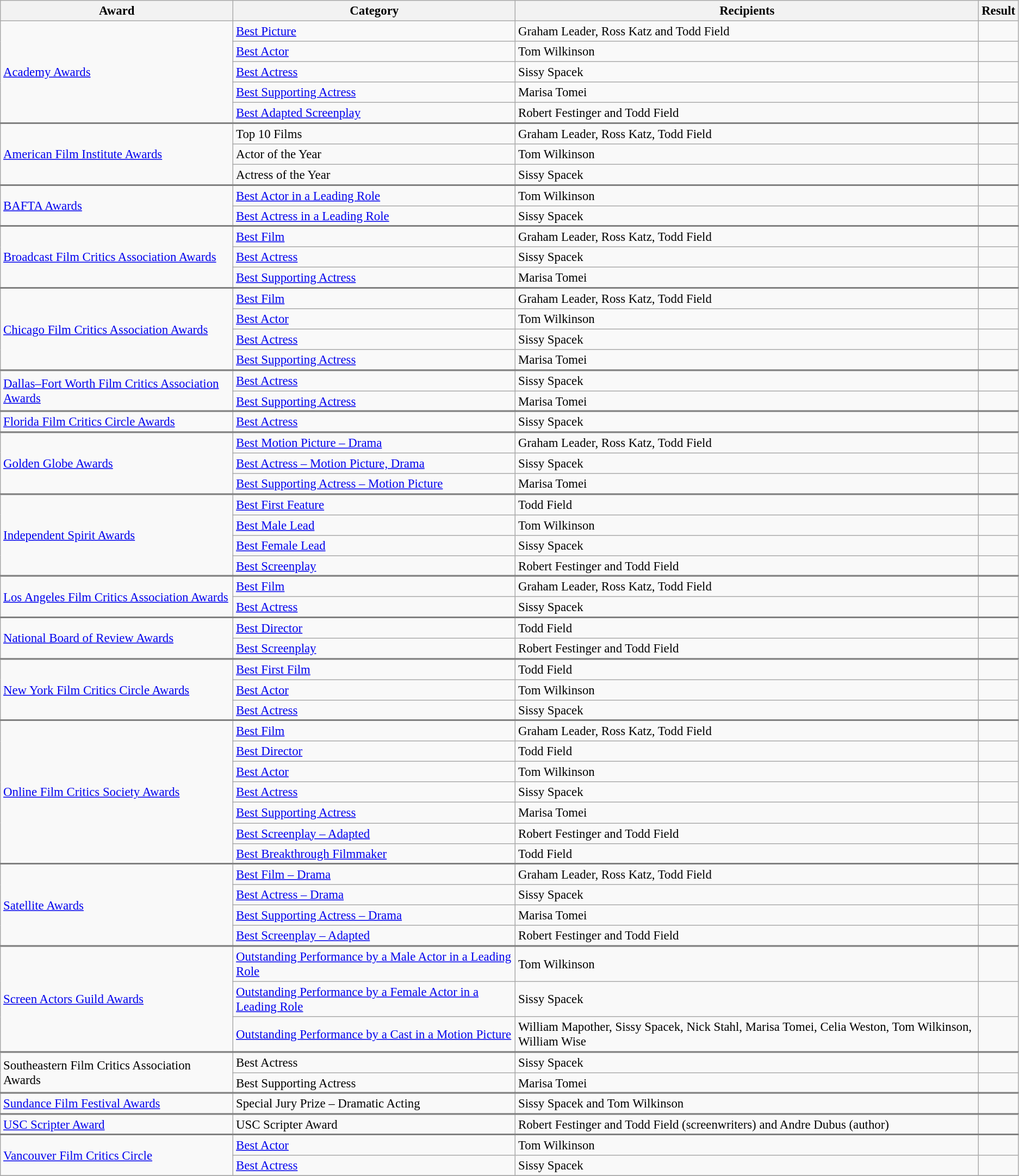<table class="wikitable" style="font-size: 95%;">
<tr>
<th>Award</th>
<th>Category</th>
<th>Recipients</th>
<th>Result</th>
</tr>
<tr>
<td rowspan="5"><a href='#'>Academy Awards</a></td>
<td><a href='#'>Best Picture</a></td>
<td>Graham Leader, Ross Katz and Todd Field</td>
<td></td>
</tr>
<tr>
<td><a href='#'>Best Actor</a></td>
<td>Tom Wilkinson</td>
<td></td>
</tr>
<tr>
<td><a href='#'>Best Actress</a></td>
<td>Sissy Spacek</td>
<td></td>
</tr>
<tr>
<td><a href='#'>Best Supporting Actress</a></td>
<td>Marisa Tomei</td>
<td></td>
</tr>
<tr>
<td><a href='#'>Best Adapted Screenplay</a></td>
<td>Robert Festinger and Todd Field</td>
<td></td>
</tr>
<tr>
</tr>
<tr style="border-top:2px solid gray;">
<td rowspan="3"><a href='#'>American Film Institute Awards</a></td>
<td>Top 10 Films</td>
<td>Graham Leader, Ross Katz, Todd Field</td>
<td></td>
</tr>
<tr>
<td>Actor of the Year</td>
<td>Tom Wilkinson</td>
<td></td>
</tr>
<tr>
<td>Actress of the Year</td>
<td>Sissy Spacek</td>
<td></td>
</tr>
<tr>
</tr>
<tr style="border-top:2px solid gray;">
<td rowspan="2"><a href='#'>BAFTA Awards</a></td>
<td><a href='#'>Best Actor in a Leading Role</a></td>
<td>Tom Wilkinson</td>
<td></td>
</tr>
<tr>
<td><a href='#'>Best Actress in a Leading Role</a></td>
<td>Sissy Spacek</td>
<td></td>
</tr>
<tr>
</tr>
<tr style="border-top:2px solid gray;">
<td rowspan="3"><a href='#'>Broadcast Film Critics Association Awards</a></td>
<td><a href='#'>Best Film</a></td>
<td>Graham Leader, Ross Katz, Todd Field</td>
<td></td>
</tr>
<tr>
<td><a href='#'>Best Actress</a></td>
<td>Sissy Spacek</td>
<td></td>
</tr>
<tr>
<td><a href='#'>Best Supporting Actress</a></td>
<td>Marisa Tomei</td>
<td></td>
</tr>
<tr>
</tr>
<tr style="border-top:2px solid gray;">
<td rowspan="4"><a href='#'>Chicago Film Critics Association Awards</a></td>
<td><a href='#'>Best Film</a></td>
<td>Graham Leader, Ross Katz, Todd Field</td>
<td></td>
</tr>
<tr>
<td><a href='#'>Best Actor</a></td>
<td>Tom Wilkinson</td>
<td></td>
</tr>
<tr>
<td><a href='#'>Best Actress</a></td>
<td>Sissy Spacek</td>
<td></td>
</tr>
<tr>
<td><a href='#'>Best Supporting Actress</a></td>
<td>Marisa Tomei</td>
<td></td>
</tr>
<tr>
</tr>
<tr style="border-top:2px solid gray;">
<td rowspan="2"><a href='#'>Dallas–Fort Worth Film Critics Association Awards</a></td>
<td><a href='#'>Best Actress</a></td>
<td>Sissy Spacek</td>
<td></td>
</tr>
<tr>
<td><a href='#'>Best Supporting Actress</a></td>
<td>Marisa Tomei</td>
<td></td>
</tr>
<tr>
</tr>
<tr style="border-top:2px solid gray;">
<td><a href='#'>Florida Film Critics Circle Awards</a></td>
<td><a href='#'>Best Actress</a></td>
<td>Sissy Spacek</td>
<td></td>
</tr>
<tr>
</tr>
<tr style="border-top:2px solid gray;">
<td rowspan="3"><a href='#'>Golden Globe Awards</a></td>
<td><a href='#'>Best Motion Picture – Drama</a></td>
<td>Graham Leader, Ross Katz, Todd Field</td>
<td></td>
</tr>
<tr>
<td><a href='#'>Best Actress – Motion Picture, Drama</a></td>
<td>Sissy Spacek</td>
<td></td>
</tr>
<tr>
<td><a href='#'>Best Supporting Actress – Motion Picture</a></td>
<td>Marisa Tomei</td>
<td></td>
</tr>
<tr>
</tr>
<tr style="border-top:2px solid gray;">
<td rowspan="4"><a href='#'>Independent Spirit Awards</a></td>
<td><a href='#'>Best First Feature</a></td>
<td>Todd Field</td>
<td></td>
</tr>
<tr>
<td><a href='#'>Best Male Lead</a></td>
<td>Tom Wilkinson</td>
<td></td>
</tr>
<tr>
<td><a href='#'>Best Female Lead</a></td>
<td>Sissy Spacek</td>
<td></td>
</tr>
<tr>
<td><a href='#'>Best Screenplay</a></td>
<td>Robert Festinger and Todd Field</td>
<td></td>
</tr>
<tr>
</tr>
<tr style="border-top:2px solid gray;">
<td rowspan="2"><a href='#'>Los Angeles Film Critics Association Awards</a></td>
<td><a href='#'>Best Film</a></td>
<td>Graham Leader, Ross Katz, Todd Field</td>
<td></td>
</tr>
<tr>
<td><a href='#'>Best Actress</a></td>
<td>Sissy Spacek</td>
<td></td>
</tr>
<tr>
</tr>
<tr style="border-top:2px solid gray;">
<td rowspan="2"><a href='#'>National Board of Review Awards</a></td>
<td><a href='#'>Best Director</a></td>
<td>Todd Field</td>
<td></td>
</tr>
<tr>
<td><a href='#'>Best Screenplay</a></td>
<td>Robert Festinger and Todd Field</td>
<td></td>
</tr>
<tr>
</tr>
<tr style="border-top:2px solid gray;">
<td rowspan="3"><a href='#'>New York Film Critics Circle Awards</a></td>
<td><a href='#'>Best First Film</a></td>
<td>Todd Field</td>
<td></td>
</tr>
<tr>
<td><a href='#'>Best Actor</a></td>
<td>Tom Wilkinson</td>
<td></td>
</tr>
<tr>
<td><a href='#'>Best Actress</a></td>
<td>Sissy Spacek</td>
<td></td>
</tr>
<tr>
</tr>
<tr style="border-top:2px solid gray;">
<td rowspan="7"><a href='#'>Online Film Critics Society Awards</a></td>
<td><a href='#'>Best Film</a></td>
<td>Graham Leader, Ross Katz, Todd Field</td>
<td></td>
</tr>
<tr>
<td><a href='#'>Best Director</a></td>
<td>Todd Field</td>
<td></td>
</tr>
<tr>
<td><a href='#'>Best Actor</a></td>
<td>Tom Wilkinson</td>
<td></td>
</tr>
<tr>
<td><a href='#'>Best Actress</a></td>
<td>Sissy Spacek</td>
<td></td>
</tr>
<tr>
<td><a href='#'>Best Supporting Actress</a></td>
<td>Marisa Tomei</td>
<td></td>
</tr>
<tr>
<td><a href='#'>Best Screenplay – Adapted</a></td>
<td>Robert Festinger and Todd Field</td>
<td></td>
</tr>
<tr>
<td><a href='#'>Best Breakthrough Filmmaker</a></td>
<td>Todd Field</td>
<td></td>
</tr>
<tr>
</tr>
<tr style="border-top:2px solid gray;">
<td rowspan="4"><a href='#'>Satellite Awards</a></td>
<td><a href='#'>Best Film – Drama</a></td>
<td>Graham Leader, Ross Katz, Todd Field</td>
<td></td>
</tr>
<tr>
<td><a href='#'>Best Actress – Drama</a></td>
<td>Sissy Spacek</td>
<td></td>
</tr>
<tr>
<td><a href='#'>Best Supporting Actress – Drama</a></td>
<td>Marisa Tomei</td>
<td></td>
</tr>
<tr>
<td><a href='#'>Best Screenplay – Adapted</a></td>
<td>Robert Festinger and Todd Field</td>
<td></td>
</tr>
<tr>
</tr>
<tr style="border-top:2px solid gray;">
<td rowspan="3"><a href='#'>Screen Actors Guild Awards</a></td>
<td><a href='#'>Outstanding Performance by a Male Actor in a Leading Role</a></td>
<td>Tom Wilkinson</td>
<td></td>
</tr>
<tr>
<td><a href='#'>Outstanding Performance by a Female Actor in a Leading Role</a></td>
<td>Sissy Spacek</td>
<td></td>
</tr>
<tr>
<td><a href='#'>Outstanding Performance by a Cast in a Motion Picture</a></td>
<td>William Mapother, Sissy Spacek, Nick Stahl, Marisa Tomei, Celia Weston, Tom Wilkinson, William Wise</td>
<td></td>
</tr>
<tr>
</tr>
<tr style="border-top:2px solid gray;">
<td rowspan="2">Southeastern Film Critics Association Awards</td>
<td>Best Actress</td>
<td>Sissy Spacek</td>
<td></td>
</tr>
<tr>
<td>Best Supporting Actress</td>
<td>Marisa Tomei</td>
<td></td>
</tr>
<tr>
</tr>
<tr style="border-top:2px solid gray;">
<td><a href='#'>Sundance Film Festival Awards</a></td>
<td>Special Jury Prize – Dramatic Acting</td>
<td>Sissy Spacek and Tom Wilkinson</td>
<td></td>
</tr>
<tr>
</tr>
<tr style="border-top:2px solid gray;">
<td><a href='#'>USC Scripter Award</a></td>
<td>USC Scripter Award</td>
<td>Robert Festinger and Todd Field (screenwriters) and Andre Dubus (author)</td>
<td></td>
</tr>
<tr>
</tr>
<tr style="border-top:2px solid gray;">
<td rowspan="2"><a href='#'>Vancouver Film Critics Circle</a></td>
<td><a href='#'>Best Actor</a></td>
<td>Tom Wilkinson</td>
<td></td>
</tr>
<tr>
<td><a href='#'>Best Actress</a></td>
<td>Sissy Spacek</td>
<td></td>
</tr>
<tr>
</tr>
</table>
